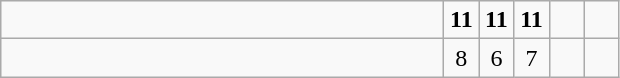<table class="wikitable">
<tr>
<td style="width:18em"><strong></strong></td>
<td align=center style="width:1em"><strong>11</strong></td>
<td align=center style="width:1em"><strong>11</strong></td>
<td align=center style="width:1em"><strong>11</strong></td>
<td align=center style="width:1em"></td>
<td align=center style="width:1em"></td>
</tr>
<tr>
<td style="width:18em"></td>
<td align=center style="width:1em">8</td>
<td align=center style="width:1em">6</td>
<td align=center style="width:1em">7</td>
<td align=center style="width:1em"></td>
<td align=center style="width:1em"></td>
</tr>
</table>
